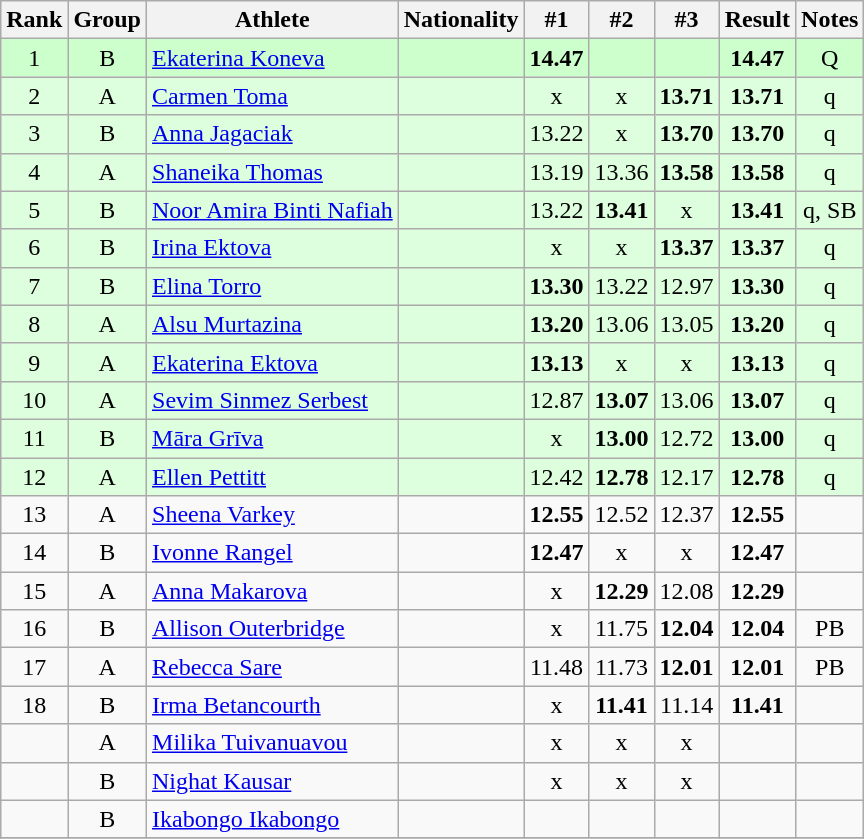<table class="wikitable sortable" style="text-align:center">
<tr>
<th>Rank</th>
<th>Group</th>
<th>Athlete</th>
<th>Nationality</th>
<th>#1</th>
<th>#2</th>
<th>#3</th>
<th>Result</th>
<th>Notes</th>
</tr>
<tr bgcolor=ccffcc>
<td>1</td>
<td>B</td>
<td align="left"><a href='#'>Ekaterina Koneva</a></td>
<td align=left></td>
<td><strong>14.47</strong></td>
<td></td>
<td></td>
<td><strong>14.47</strong></td>
<td>Q</td>
</tr>
<tr bgcolor=ddffdd>
<td>2</td>
<td>A</td>
<td align="left"><a href='#'>Carmen Toma</a></td>
<td align=left></td>
<td>x</td>
<td>x</td>
<td><strong>13.71</strong></td>
<td><strong>13.71</strong></td>
<td>q</td>
</tr>
<tr bgcolor=ddffdd>
<td>3</td>
<td>B</td>
<td align="left"><a href='#'>Anna Jagaciak</a></td>
<td align=left></td>
<td>13.22</td>
<td>x</td>
<td><strong>13.70</strong></td>
<td><strong>13.70</strong></td>
<td>q</td>
</tr>
<tr bgcolor=ddffdd>
<td>4</td>
<td>A</td>
<td align="left"><a href='#'>Shaneika Thomas</a></td>
<td align=left></td>
<td>13.19</td>
<td>13.36</td>
<td><strong>13.58</strong></td>
<td><strong>13.58</strong></td>
<td>q</td>
</tr>
<tr bgcolor=ddffdd>
<td>5</td>
<td>B</td>
<td align="left"><a href='#'>Noor Amira Binti Nafiah</a></td>
<td align=left></td>
<td>13.22</td>
<td><strong>13.41</strong></td>
<td>x</td>
<td><strong>13.41</strong></td>
<td>q, SB</td>
</tr>
<tr bgcolor=ddffdd>
<td>6</td>
<td>B</td>
<td align="left"><a href='#'>Irina Ektova</a></td>
<td align=left></td>
<td>x</td>
<td>x</td>
<td><strong>13.37</strong></td>
<td><strong>13.37</strong></td>
<td>q</td>
</tr>
<tr bgcolor=ddffdd>
<td>7</td>
<td>B</td>
<td align="left"><a href='#'>Elina Torro</a></td>
<td align=left></td>
<td><strong>13.30</strong></td>
<td>13.22</td>
<td>12.97</td>
<td><strong>13.30</strong></td>
<td>q</td>
</tr>
<tr bgcolor=ddffdd>
<td>8</td>
<td>A</td>
<td align="left"><a href='#'>Alsu Murtazina</a></td>
<td align=left></td>
<td><strong>13.20</strong></td>
<td>13.06</td>
<td>13.05</td>
<td><strong>13.20</strong></td>
<td>q</td>
</tr>
<tr bgcolor=ddffdd>
<td>9</td>
<td>A</td>
<td align="left"><a href='#'>Ekaterina Ektova</a></td>
<td align=left></td>
<td><strong>13.13</strong></td>
<td>x</td>
<td>x</td>
<td><strong>13.13</strong></td>
<td>q</td>
</tr>
<tr bgcolor=ddffdd>
<td>10</td>
<td>A</td>
<td align="left"><a href='#'>Sevim Sinmez Serbest</a></td>
<td align=left></td>
<td>12.87</td>
<td><strong>13.07</strong></td>
<td>13.06</td>
<td><strong>13.07</strong></td>
<td>q</td>
</tr>
<tr bgcolor=ddffdd>
<td>11</td>
<td>B</td>
<td align="left"><a href='#'>Māra Grīva</a></td>
<td align=left></td>
<td>x</td>
<td><strong>13.00</strong></td>
<td>12.72</td>
<td><strong>13.00</strong></td>
<td>q</td>
</tr>
<tr bgcolor=ddffdd>
<td>12</td>
<td>A</td>
<td align="left"><a href='#'>Ellen Pettitt</a></td>
<td align=left></td>
<td>12.42</td>
<td><strong>12.78</strong></td>
<td>12.17</td>
<td><strong>12.78</strong></td>
<td>q</td>
</tr>
<tr>
<td>13</td>
<td>A</td>
<td align="left"><a href='#'>Sheena Varkey</a></td>
<td align="left"></td>
<td><strong>12.55</strong></td>
<td>12.52</td>
<td>12.37</td>
<td><strong>12.55</strong></td>
<td></td>
</tr>
<tr>
<td>14</td>
<td>B</td>
<td align="left"><a href='#'>Ivonne Rangel</a></td>
<td align=left></td>
<td><strong>12.47</strong></td>
<td>x</td>
<td>x</td>
<td><strong>12.47</strong></td>
<td></td>
</tr>
<tr>
<td>15</td>
<td>A</td>
<td align="left"><a href='#'>Anna Makarova</a></td>
<td align=left></td>
<td>x</td>
<td><strong>12.29</strong></td>
<td>12.08</td>
<td><strong>12.29</strong></td>
<td></td>
</tr>
<tr>
<td>16</td>
<td>B</td>
<td align="left"><a href='#'>Allison Outerbridge</a></td>
<td align=left></td>
<td>x</td>
<td>11.75</td>
<td><strong>12.04</strong></td>
<td><strong>12.04</strong></td>
<td>PB</td>
</tr>
<tr>
<td>17</td>
<td>A</td>
<td align="left"><a href='#'>Rebecca Sare</a></td>
<td align=left></td>
<td>11.48</td>
<td>11.73</td>
<td><strong>12.01</strong></td>
<td><strong>12.01</strong></td>
<td>PB</td>
</tr>
<tr>
<td>18</td>
<td>B</td>
<td align="left"><a href='#'>Irma Betancourth</a></td>
<td align=left></td>
<td>x</td>
<td><strong>11.41</strong></td>
<td>11.14</td>
<td><strong>11.41</strong></td>
<td></td>
</tr>
<tr>
<td></td>
<td>A</td>
<td align="left"><a href='#'>Milika Tuivanuavou</a></td>
<td align=left></td>
<td>x</td>
<td>x</td>
<td>x</td>
<td><strong></strong></td>
<td></td>
</tr>
<tr>
<td></td>
<td>B</td>
<td align="left"><a href='#'>Nighat Kausar</a></td>
<td align=left></td>
<td>x</td>
<td>x</td>
<td>x</td>
<td><strong></strong></td>
<td></td>
</tr>
<tr>
<td></td>
<td>B</td>
<td align="left"><a href='#'>Ikabongo Ikabongo</a></td>
<td align=left></td>
<td></td>
<td></td>
<td></td>
<td><strong></strong></td>
<td></td>
</tr>
<tr>
</tr>
</table>
